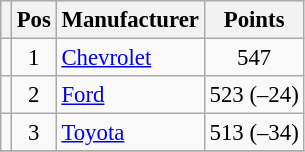<table class="wikitable" style="font-size: 95%">
<tr>
<th></th>
<th>Pos</th>
<th>Manufacturer</th>
<th>Points</th>
</tr>
<tr>
<td align="left"></td>
<td style="text-align:center;">1</td>
<td><a href='#'>Chevrolet</a></td>
<td style="text-align:center;">547</td>
</tr>
<tr>
<td align="left"></td>
<td style="text-align:center;">2</td>
<td><a href='#'>Ford</a></td>
<td style="text-align:center;">523 (–24)</td>
</tr>
<tr>
<td align="left"></td>
<td style="text-align:center;">3</td>
<td><a href='#'>Toyota</a></td>
<td style="text-align:center;">513 (–34)</td>
</tr>
<tr class="sortbottom">
</tr>
</table>
